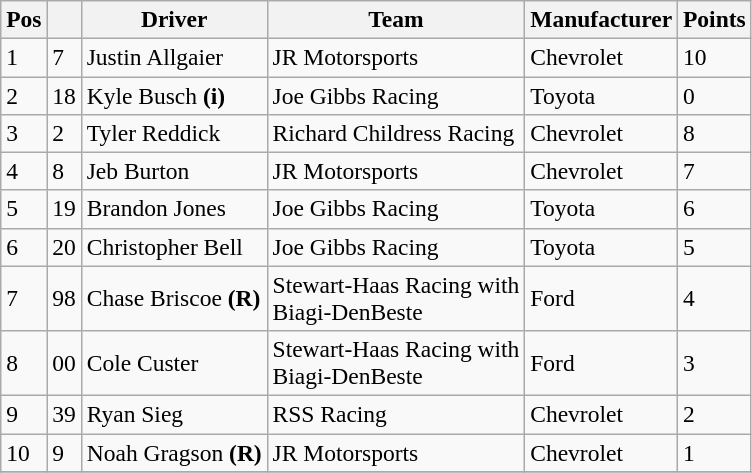<table class="wikitable" style="font-size:98%">
<tr>
<th>Pos</th>
<th></th>
<th>Driver</th>
<th>Team</th>
<th>Manufacturer</th>
<th>Points</th>
</tr>
<tr>
<td>1</td>
<td>7</td>
<td>Justin Allgaier</td>
<td>JR Motorsports</td>
<td>Chevrolet</td>
<td>10</td>
</tr>
<tr>
<td>2</td>
<td>18</td>
<td>Kyle Busch <strong>(i)</strong></td>
<td>Joe Gibbs Racing</td>
<td>Toyota</td>
<td>0</td>
</tr>
<tr>
<td>3</td>
<td>2</td>
<td>Tyler Reddick</td>
<td>Richard Childress Racing</td>
<td>Chevrolet</td>
<td>8</td>
</tr>
<tr>
<td>4</td>
<td>8</td>
<td>Jeb Burton</td>
<td>JR Motorsports</td>
<td>Chevrolet</td>
<td>7</td>
</tr>
<tr>
<td>5</td>
<td>19</td>
<td>Brandon Jones</td>
<td>Joe Gibbs Racing</td>
<td>Toyota</td>
<td>6</td>
</tr>
<tr>
<td>6</td>
<td>20</td>
<td>Christopher Bell</td>
<td>Joe Gibbs Racing</td>
<td>Toyota</td>
<td>5</td>
</tr>
<tr>
<td>7</td>
<td>98</td>
<td>Chase Briscoe <strong>(R)</strong></td>
<td>Stewart-Haas Racing with<br>Biagi-DenBeste</td>
<td>Ford</td>
<td>4</td>
</tr>
<tr>
<td>8</td>
<td>00</td>
<td>Cole Custer</td>
<td>Stewart-Haas Racing with<br>Biagi-DenBeste</td>
<td>Ford</td>
<td>3</td>
</tr>
<tr>
<td>9</td>
<td>39</td>
<td>Ryan Sieg</td>
<td>RSS Racing</td>
<td>Chevrolet</td>
<td>2</td>
</tr>
<tr>
<td>10</td>
<td>9</td>
<td>Noah Gragson <strong>(R)</strong></td>
<td>JR Motorsports</td>
<td>Chevrolet</td>
<td>1</td>
</tr>
<tr>
</tr>
</table>
